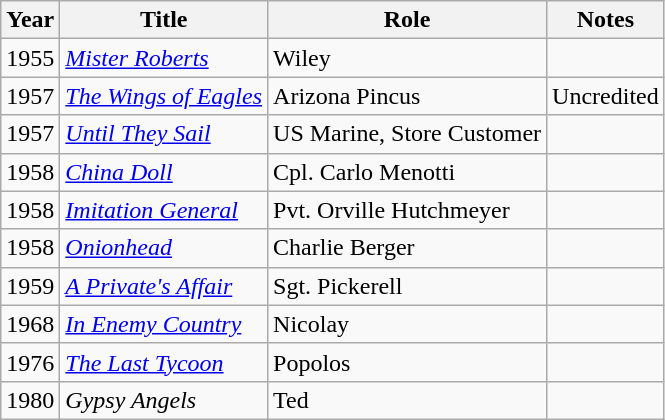<table class="wikitable sortable">
<tr>
<th>Year</th>
<th>Title</th>
<th>Role</th>
<th class="unsortable">Notes</th>
</tr>
<tr>
<td>1955</td>
<td><em><a href='#'>Mister Roberts</a></em></td>
<td>Wiley</td>
<td></td>
</tr>
<tr>
<td>1957</td>
<td><em><a href='#'>The Wings of Eagles</a></em></td>
<td>Arizona Pincus</td>
<td>Uncredited</td>
</tr>
<tr>
<td>1957</td>
<td><em><a href='#'>Until They Sail</a></em></td>
<td>US Marine, Store Customer</td>
<td></td>
</tr>
<tr>
<td>1958</td>
<td><em><a href='#'>China Doll</a></em></td>
<td>Cpl. Carlo Menotti</td>
<td></td>
</tr>
<tr>
<td>1958</td>
<td><em><a href='#'>Imitation General</a></em></td>
<td>Pvt. Orville Hutchmeyer</td>
<td></td>
</tr>
<tr>
<td>1958</td>
<td><em><a href='#'>Onionhead</a></em></td>
<td>Charlie Berger</td>
<td></td>
</tr>
<tr>
<td>1959</td>
<td><em><a href='#'>A Private's Affair</a></em></td>
<td>Sgt. Pickerell</td>
<td></td>
</tr>
<tr>
<td>1968</td>
<td><em><a href='#'>In Enemy Country</a></em></td>
<td>Nicolay</td>
<td></td>
</tr>
<tr>
<td>1976</td>
<td><em><a href='#'>The Last Tycoon</a></em></td>
<td>Popolos</td>
<td></td>
</tr>
<tr>
<td>1980</td>
<td><em>Gypsy Angels</em></td>
<td>Ted</td>
<td></td>
</tr>
</table>
